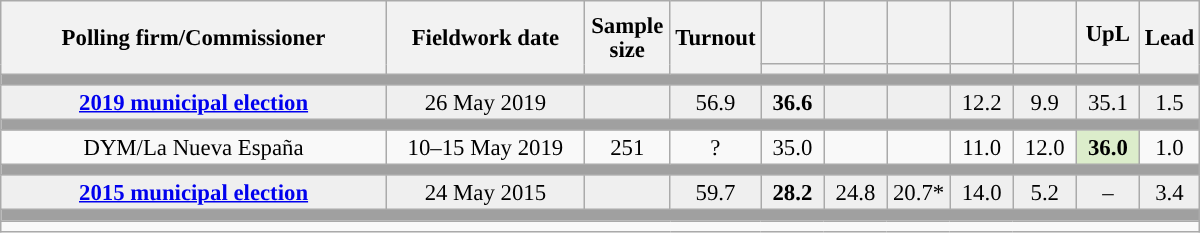<table class="wikitable collapsible collapsed" style="text-align:center; font-size:95%; line-height:16px;">
<tr style="height:42px;">
<th style="width:250px;" rowspan="2">Polling firm/Commissioner</th>
<th style="width:125px;" rowspan="2">Fieldwork date</th>
<th style="width:50px;" rowspan="2">Sample size</th>
<th style="width:45px;" rowspan="2">Turnout</th>
<th style="width:35px;"></th>
<th style="width:35px;"></th>
<th style="width:35px;"></th>
<th style="width:35px;"></th>
<th style="width:35px;"></th>
<th style="width:35px;">UpL</th>
<th style="width:30px;" rowspan="2">Lead</th>
</tr>
<tr>
<th style="color:inherit;background:"></th>
<th style="color:inherit;background:"></th>
<th style="color:inherit;background:"></th>
<th style="color:inherit;background:"></th>
<th style="color:inherit;background:"></th>
<th style="color:inherit;background:"></th>
</tr>
<tr>
<td colspan="13" style="background:#A0A0A0"></td>
</tr>
<tr style="background:#EFEFEF;">
<td><strong><a href='#'>2019 municipal election</a></strong></td>
<td>26 May 2019</td>
<td></td>
<td>56.9</td>
<td><strong>36.6</strong><br></td>
<td></td>
<td></td>
<td>12.2<br></td>
<td>9.9<br></td>
<td>35.1<br></td>
<td style="background:">1.5</td>
</tr>
<tr>
<td colspan="13" style="background:#A0A0A0"></td>
</tr>
<tr>
<td>DYM/La Nueva España</td>
<td>10–15 May 2019</td>
<td>251</td>
<td>?</td>
<td>35.0<br></td>
<td></td>
<td></td>
<td>11.0<br></td>
<td>12.0<br></td>
<td style="background:#DCEDCB"><strong>36.0</strong><br></td>
<td style="background:">1.0</td>
</tr>
<tr>
<td colspan="13" style="background:#A0A0A0"></td>
</tr>
<tr style="background:#EFEFEF;">
<td><strong><a href='#'>2015 municipal election</a></strong></td>
<td>24 May 2015</td>
<td></td>
<td>59.7</td>
<td><strong>28.2</strong><br></td>
<td>24.8<br></td>
<td>20.7*<br></td>
<td>14.0<br></td>
<td>5.2<br></td>
<td>–</td>
<td style="background:">3.4</td>
</tr>
<tr>
<td colspan="13" style="background:#A0A0A0"></td>
</tr>
<tr>
<td align="left" colspan="13"></td>
</tr>
</table>
